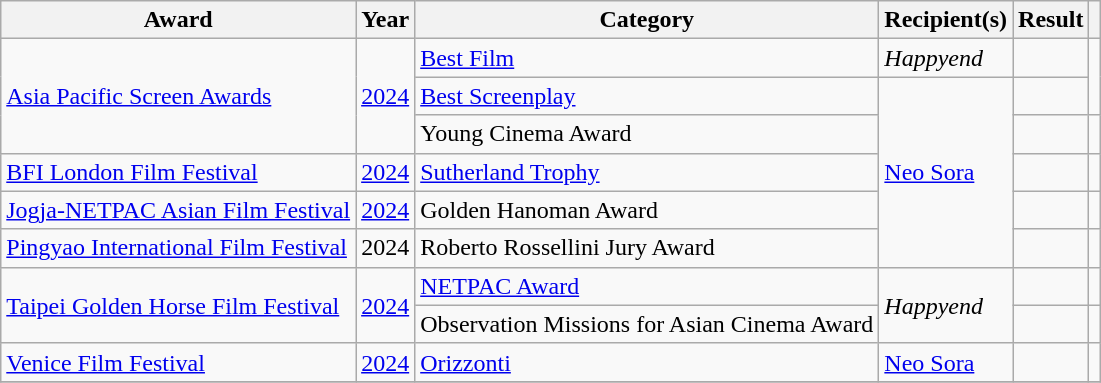<table class="wikitable sortable">
<tr>
<th>Award</th>
<th>Year</th>
<th>Category</th>
<th>Recipient(s)</th>
<th>Result</th>
<th class="unsortable"></th>
</tr>
<tr>
<td rowspan="3"><a href='#'>Asia Pacific Screen Awards</a></td>
<td rowspan="3"><a href='#'>2024</a></td>
<td><a href='#'>Best Film</a></td>
<td><em>Happyend</em></td>
<td></td>
<td rowspan="2"></td>
</tr>
<tr>
<td><a href='#'>Best Screenplay</a></td>
<td rowspan="5"><a href='#'>Neo Sora</a></td>
<td></td>
</tr>
<tr>
<td>Young Cinema Award</td>
<td></td>
<td></td>
</tr>
<tr>
<td><a href='#'>BFI London Film Festival</a></td>
<td><a href='#'>2024</a></td>
<td><a href='#'>Sutherland Trophy</a></td>
<td></td>
<td></td>
</tr>
<tr>
<td><a href='#'>Jogja-NETPAC Asian Film Festival</a></td>
<td><a href='#'>2024</a></td>
<td>Golden Hanoman Award</td>
<td></td>
<td align="center"></td>
</tr>
<tr>
<td><a href='#'>Pingyao International Film Festival</a></td>
<td>2024</td>
<td>Roberto Rossellini Jury Award</td>
<td></td>
<td></td>
</tr>
<tr>
<td rowspan="2"><a href='#'>Taipei Golden Horse Film Festival</a></td>
<td rowspan="2"><a href='#'>2024</a></td>
<td><a href='#'>NETPAC Award</a></td>
<td rowspan="2"><em>Happyend</em></td>
<td></td>
<td></td>
</tr>
<tr>
<td>Observation Missions for Asian Cinema Award</td>
<td></td>
<td></td>
</tr>
<tr>
<td><a href='#'>Venice Film Festival</a></td>
<td><a href='#'>2024</a></td>
<td><a href='#'>Orizzonti</a></td>
<td><a href='#'>Neo Sora</a></td>
<td></td>
<td></td>
</tr>
<tr>
</tr>
</table>
